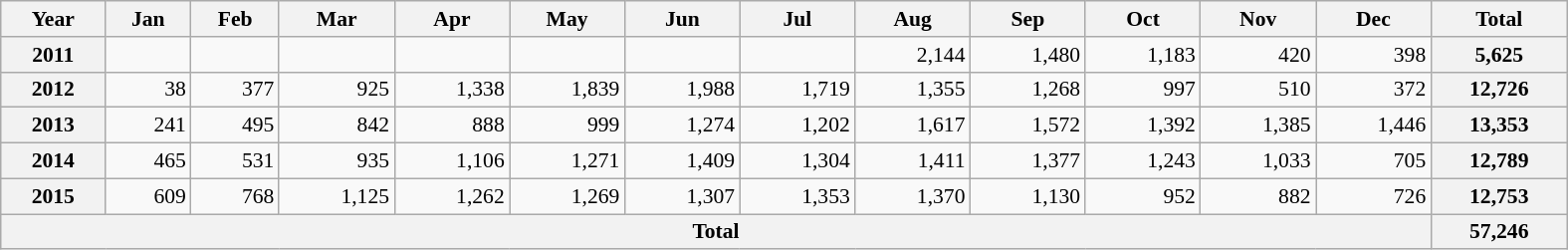<table class=wikitable style="text-align:right; font-size:0.9em; width:1050px;">
<tr>
<th>Year</th>
<th>Jan</th>
<th>Feb</th>
<th>Mar</th>
<th>Apr</th>
<th>May</th>
<th>Jun</th>
<th>Jul</th>
<th>Aug</th>
<th>Sep</th>
<th>Oct</th>
<th>Nov</th>
<th>Dec</th>
<th>Total</th>
</tr>
<tr>
<th>2011</th>
<td></td>
<td></td>
<td></td>
<td></td>
<td></td>
<td></td>
<td></td>
<td>2,144</td>
<td>1,480</td>
<td>1,183</td>
<td>420</td>
<td>398</td>
<th>5,625</th>
</tr>
<tr>
<th>2012</th>
<td>38</td>
<td>377</td>
<td>925</td>
<td>1,338</td>
<td>1,839</td>
<td>1,988</td>
<td>1,719</td>
<td>1,355</td>
<td>1,268</td>
<td>997</td>
<td>510</td>
<td>372</td>
<th>12,726</th>
</tr>
<tr>
<th>2013</th>
<td>241</td>
<td>495</td>
<td>842</td>
<td>888</td>
<td>999</td>
<td>1,274</td>
<td>1,202</td>
<td>1,617</td>
<td>1,572</td>
<td>1,392</td>
<td>1,385</td>
<td>1,446</td>
<th>13,353</th>
</tr>
<tr>
<th>2014</th>
<td>465</td>
<td>531</td>
<td>935</td>
<td>1,106</td>
<td>1,271</td>
<td>1,409</td>
<td>1,304</td>
<td>1,411</td>
<td>1,377</td>
<td>1,243</td>
<td>1,033</td>
<td>705</td>
<th>12,789</th>
</tr>
<tr>
<th>2015</th>
<td>609</td>
<td>768</td>
<td>1,125</td>
<td>1,262</td>
<td>1,269</td>
<td>1,307</td>
<td>1,353</td>
<td>1,370</td>
<td>1,130</td>
<td>952</td>
<td>882</td>
<td>726</td>
<th>12,753</th>
</tr>
<tr>
<th colspan=13>Total</th>
<th>57,246</th>
</tr>
</table>
